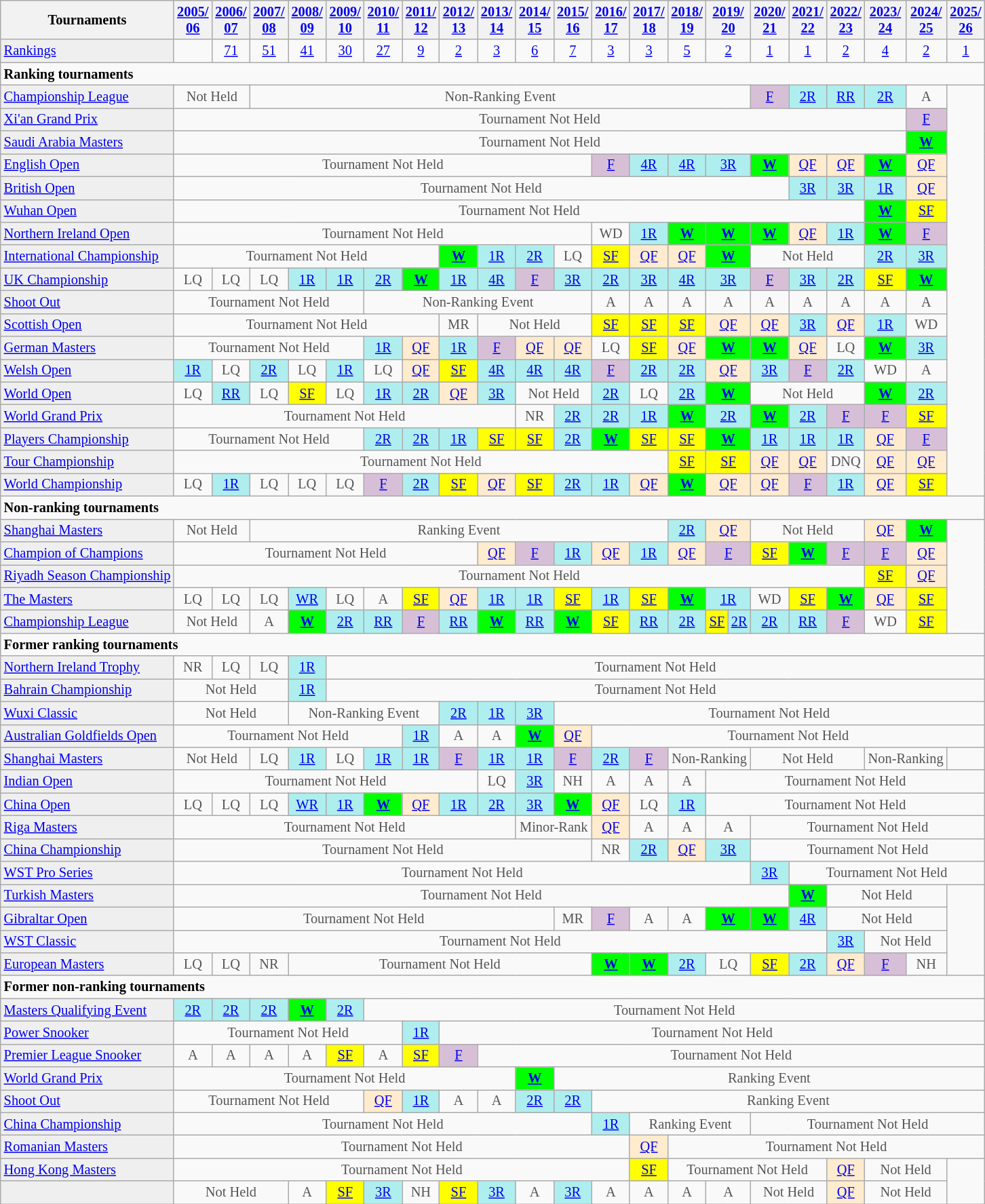<table class="wikitable" style="font-size:85%;">
<tr>
<th>Tournaments</th>
<th><a href='#'>2005/<br>06</a></th>
<th><a href='#'>2006/<br>07</a></th>
<th><a href='#'>2007/<br>08</a></th>
<th><a href='#'>2008/<br>09</a></th>
<th><a href='#'>2009/<br>10</a></th>
<th><a href='#'>2010/<br>11</a></th>
<th><a href='#'>2011/<br>12</a></th>
<th><a href='#'>2012/<br>13</a></th>
<th><a href='#'>2013/<br>14</a></th>
<th><a href='#'>2014/<br>15</a></th>
<th><a href='#'>2015/<br>16</a></th>
<th><a href='#'>2016/<br>17</a></th>
<th><a href='#'>2017/<br>18</a></th>
<th><a href='#'>2018/<br>19</a></th>
<th colspan="2"><a href='#'>2019/<br>20</a></th>
<th><a href='#'>2020/<br>21</a></th>
<th><a href='#'>2021/<br>22</a></th>
<th><a href='#'>2022/<br>23</a></th>
<th><a href='#'>2023/<br>24</a></th>
<th><a href='#'>2024/<br>25</a></th>
<th><a href='#'>2025/<br>26</a></th>
</tr>
<tr>
<td style="background:#EFEFEF;"><a href='#'>Rankings</a></td>
<td align="center"></td>
<td align="center"><a href='#'>71</a></td>
<td align="center"><a href='#'>51</a></td>
<td align="center"><a href='#'>41</a></td>
<td align="center"><a href='#'>30</a></td>
<td align="center"><a href='#'>27</a></td>
<td align="center"><a href='#'>9</a></td>
<td align="center"><a href='#'>2</a></td>
<td align="center"><a href='#'>3</a></td>
<td align="center"><a href='#'>6</a></td>
<td align="center"><a href='#'>7</a></td>
<td align="center"><a href='#'>3</a></td>
<td align="center"><a href='#'>3</a></td>
<td align="center"><a href='#'>5</a></td>
<td align="center" colspan="2"><a href='#'>2</a></td>
<td align="center"><a href='#'>1</a></td>
<td align="center"><a href='#'>1</a></td>
<td align="center"><a href='#'>2</a></td>
<td align="center"><a href='#'>4</a></td>
<td align="center"><a href='#'>2</a></td>
<td align="center"><a href='#'>1</a></td>
</tr>
<tr>
<td colspan="30"><strong>Ranking tournaments</strong></td>
</tr>
<tr>
<td style="background:#EFEFEF;"><a href='#'>Championship League</a></td>
<td align="center" colspan="2" style="color:#555555;">Not Held</td>
<td align="center" colspan="14" style="color:#555555;">Non-Ranking Event</td>
<td align="center" style="background:thistle;"><a href='#'>F</a></td>
<td align="center" style="background:#afeeee;"><a href='#'>2R</a></td>
<td align="center" style="background:#afeeee;"><a href='#'>RR</a></td>
<td align="center" style="background:#afeeee;"><a href='#'>2R</a></td>
<td align="center" style="color:#555555;">A</td>
</tr>
<tr>
<td style="background:#EFEFEF;"><a href='#'>Xi'an Grand Prix</a></td>
<td align="center" colspan="20" style="color:#555555;">Tournament Not Held</td>
<td align="center" style="background:thistle;"><a href='#'>F</a></td>
</tr>
<tr>
<td style="background:#EFEFEF;"><a href='#'>Saudi Arabia Masters</a></td>
<td align="center" colspan="20" style="color:#555555;">Tournament Not Held</td>
<td align="center" style="background:#00ff00;"><a href='#'><strong>W</strong></a></td>
</tr>
<tr>
<td style="background:#EFEFEF;"><a href='#'>English Open</a></td>
<td align="center" colspan="11" style="color:#555555;">Tournament Not Held</td>
<td align="center" style="background:thistle;"><a href='#'>F</a></td>
<td align="center" style="background:#afeeee;"><a href='#'>4R</a></td>
<td align="center" style="background:#afeeee;"><a href='#'>4R</a></td>
<td align="center" colspan="2" style="background:#afeeee;"><a href='#'>3R</a></td>
<td align="center" style="background:#00ff00;"><a href='#'><strong>W</strong></a></td>
<td align="center" style="background:#ffebcd;"><a href='#'>QF</a></td>
<td align="center" style="background:#ffebcd;"><a href='#'>QF</a></td>
<td align="center" style="background:#00ff00;"><a href='#'><strong>W</strong></a></td>
<td align="center" style="background:#ffebcd;"><a href='#'>QF</a></td>
</tr>
<tr>
<td style="background:#EFEFEF;"><a href='#'>British Open</a></td>
<td align="center" colspan="17" style="color:#555555;">Tournament Not Held</td>
<td align="center" style="background:#afeeee;"><a href='#'>3R</a></td>
<td align="center" style="background:#afeeee;"><a href='#'>3R</a></td>
<td align="center" style="background:#afeeee;"><a href='#'>1R</a></td>
<td align="center" style="background:#ffebcd;"><a href='#'>QF</a></td>
</tr>
<tr>
<td style="background:#EFEFEF;"><a href='#'>Wuhan Open</a></td>
<td align="center" colspan="19" style="color:#555555;">Tournament Not Held</td>
<td align="center" style="background:#00ff00;"><a href='#'><strong>W</strong></a></td>
<td align="center" style="background:yellow;"><a href='#'>SF</a></td>
</tr>
<tr>
<td style="background:#EFEFEF;"><a href='#'>Northern Ireland Open</a></td>
<td align="center" colspan="11" style="color:#555555;">Tournament Not Held</td>
<td align="center" style="color:#555555;">WD</td>
<td align="center" style="background:#afeeee;"><a href='#'>1R</a></td>
<td align="center" style="background:#00ff00;"><a href='#'><strong>W</strong></a></td>
<td align="center" colspan="2" style="background:#00ff00;"><a href='#'><strong>W</strong></a></td>
<td align="center" style="background:#00ff00;"><a href='#'><strong>W</strong></a></td>
<td align="center" style="background:#ffebcd;"><a href='#'>QF</a></td>
<td align="center" style="background:#afeeee;"><a href='#'>1R</a></td>
<td align="center" style="background:#00ff00;"><a href='#'><strong>W</strong></a></td>
<td align="center" style="background:thistle;"><a href='#'>F</a></td>
</tr>
<tr>
<td style="background:#EFEFEF;"><a href='#'>International Championship</a></td>
<td align="center" colspan="7" style="color:#555555;">Tournament Not Held</td>
<td align="center" style="background:#00ff00;"><a href='#'><strong>W</strong></a></td>
<td align="center" style="background:#afeeee;"><a href='#'>1R</a></td>
<td align="center" style="background:#afeeee;"><a href='#'>2R</a></td>
<td align="center" style="color:#555555;">LQ</td>
<td align="center" style="background:yellow;"><a href='#'>SF</a></td>
<td align="center" style="background:#ffebcd;"><a href='#'>QF</a></td>
<td align="center" style="background:#ffebcd;"><a href='#'>QF</a></td>
<td align="center" colspan="2" style="background:#00ff00;"><a href='#'><strong>W</strong></a></td>
<td align="center" colspan="3" style="color:#555555;">Not Held</td>
<td align="center" style="background:#afeeee;"><a href='#'>2R</a></td>
<td align="center" style="background:#afeeee;"><a href='#'>3R</a></td>
</tr>
<tr>
<td style="background:#EFEFEF;"><a href='#'>UK Championship</a></td>
<td align="center" style="color:#555555;">LQ</td>
<td align="center" style="color:#555555;">LQ</td>
<td align="center" style="color:#555555;">LQ</td>
<td align="center" style="background:#afeeee;"><a href='#'>1R</a></td>
<td align="center" style="background:#afeeee;"><a href='#'>1R</a></td>
<td align="center" style="background:#afeeee;"><a href='#'>2R</a></td>
<td align="center" style="background:#00ff00;"><a href='#'><strong>W</strong></a></td>
<td align="center" style="background:#afeeee;"><a href='#'>1R</a></td>
<td align="center" style="background:#afeeee;"><a href='#'>4R</a></td>
<td align="center" style="background:thistle;"><a href='#'>F</a></td>
<td align="center" style="background:#afeeee;"><a href='#'>3R</a></td>
<td align="center" style="background:#afeeee;"><a href='#'>2R</a></td>
<td align="center" style="background:#afeeee;"><a href='#'>3R</a></td>
<td align="center" style="background:#afeeee;"><a href='#'>4R</a></td>
<td align="center" colspan="2" style="background:#afeeee;"><a href='#'>3R</a></td>
<td align="center" style="background:thistle;"><a href='#'>F</a></td>
<td align="center" style="background:#afeeee;"><a href='#'>3R</a></td>
<td align="center" style="background:#afeeee;"><a href='#'>2R</a></td>
<td align="center" style="background:yellow;"><a href='#'>SF</a></td>
<td align="center" style="background:#00ff00;"><a href='#'><strong>W</strong></a></td>
</tr>
<tr>
<td style="background:#EFEFEF;"><a href='#'>Shoot Out</a></td>
<td align="center" colspan="5" style="color:#555555;">Tournament Not Held</td>
<td align="center" colspan="6" style="color:#555555;">Non-Ranking Event</td>
<td align="center" style="color:#555555;">A</td>
<td align="center" style="color:#555555;">A</td>
<td align="center" style="color:#555555;">A</td>
<td align="center" colspan="2" style="color:#555555;">A</td>
<td align="center" style="color:#555555;">A</td>
<td align="center" style="color:#555555;">A</td>
<td align="center" style="color:#555555;">A</td>
<td align="center" style="color:#555555;">A</td>
<td align="center" style="color:#555555;">A</td>
</tr>
<tr>
<td style="background:#EFEFEF;"><a href='#'>Scottish Open</a></td>
<td align="center" colspan="7" style="color:#555555;">Tournament Not Held</td>
<td align="center" style="color:#555555;">MR</td>
<td align="center" colspan="3" style="color:#555555;">Not Held</td>
<td align="center" style="background:yellow;"><a href='#'>SF</a></td>
<td align="center" style="background:yellow;"><a href='#'>SF</a></td>
<td align="center" style="background:yellow;"><a href='#'>SF</a></td>
<td align="center" colspan="2" style="background:#ffebcd;"><a href='#'>QF</a></td>
<td align="center" style="background:#ffebcd;"><a href='#'>QF</a></td>
<td align="center" style="background:#afeeee;"><a href='#'>3R</a></td>
<td align="center" style="background:#ffebcd;"><a href='#'>QF</a></td>
<td align="center" style="background:#afeeee;"><a href='#'>1R</a></td>
<td align="center" style="color:#555555;">WD</td>
</tr>
<tr>
<td style="background:#EFEFEF;"><a href='#'>German Masters</a></td>
<td align="center" colspan="5" style="color:#555555;">Tournament Not Held</td>
<td align="center" style="background:#afeeee;"><a href='#'>1R</a></td>
<td align="center" style="background:#ffebcd;"><a href='#'>QF</a></td>
<td align="center" style="background:#afeeee;"><a href='#'>1R</a></td>
<td align="center" style="background:thistle;"><a href='#'>F</a></td>
<td align="center" style="background:#ffebcd;"><a href='#'>QF</a></td>
<td align="center" style="background:#ffebcd;"><a href='#'>QF</a></td>
<td align="center" style="color:#555555;">LQ</td>
<td align="center" style="background:yellow;"><a href='#'>SF</a></td>
<td align="center" style="background:#ffebcd;"><a href='#'>QF</a></td>
<td align="center" colspan="2" style="background:#00ff00;"><a href='#'><strong>W</strong></a></td>
<td align="center" style="background:#00ff00;"><a href='#'><strong>W</strong></a></td>
<td align="center" style="background:#ffebcd;"><a href='#'>QF</a></td>
<td align="center" style="color:#555555;">LQ</td>
<td align="center" style="background:#00ff00;"><a href='#'><strong>W</strong></a></td>
<td align="center" style="background:#afeeee;"><a href='#'>3R</a></td>
</tr>
<tr>
<td style="background:#EFEFEF;"><a href='#'>Welsh Open</a></td>
<td align="center" style="background:#afeeee;"><a href='#'>1R</a></td>
<td align="center" style="color:#555555;">LQ</td>
<td align="center" style="background:#afeeee;"><a href='#'>2R</a></td>
<td align="center" style="color:#555555;">LQ</td>
<td align="center" style="background:#afeeee;"><a href='#'>1R</a></td>
<td align="center" style="color:#555555;">LQ</td>
<td align="center" style="background:#ffebcd;"><a href='#'>QF</a></td>
<td align="center" style="background:yellow;"><a href='#'>SF</a></td>
<td align="center" style="background:#afeeee;"><a href='#'>4R</a></td>
<td align="center" style="background:#afeeee;"><a href='#'>4R</a></td>
<td align="center" style="background:#afeeee;"><a href='#'>4R</a></td>
<td align="center" style="background:thistle;"><a href='#'>F</a></td>
<td align="center" style="background:#afeeee;"><a href='#'>2R</a></td>
<td align="center" style="background:#afeeee;"><a href='#'>2R</a></td>
<td align="center" colspan="2" style="background:#ffebcd;"><a href='#'>QF</a></td>
<td align="center" style="background:#afeeee;"><a href='#'>3R</a></td>
<td align="center" style="background:thistle;"><a href='#'>F</a></td>
<td align="center" style="background:#afeeee;"><a href='#'>2R</a></td>
<td align="center" style="color:#555555;">WD</td>
<td align="center" style="color:#555555;">A</td>
</tr>
<tr>
<td style="background:#EFEFEF;"><a href='#'>World Open</a></td>
<td align="center" style="color:#555555;">LQ</td>
<td align="center" style="background:#afeeee;"><a href='#'>RR</a></td>
<td align="center" style="color:#555555;">LQ</td>
<td align="center" style="background:yellow;"><a href='#'>SF</a></td>
<td align="center" style="color:#555555;">LQ</td>
<td align="center" style="background:#afeeee;"><a href='#'>1R</a></td>
<td align="center" style="background:#afeeee;"><a href='#'>2R</a></td>
<td align="center" style="background:#ffebcd;"><a href='#'>QF</a></td>
<td align="center" style="background:#afeeee;"><a href='#'>3R</a></td>
<td align="center" colspan="2" style="color:#555555;">Not Held</td>
<td align="center" style="background:#afeeee;"><a href='#'>2R</a></td>
<td align="center" style="color:#555555;">LQ</td>
<td align="center" style="background:#afeeee;"><a href='#'>2R</a></td>
<td align="center" colspan="2" style="background:#00ff00;"><a href='#'><strong>W</strong></a></td>
<td align="center" colspan="3" style="color:#555555;">Not Held</td>
<td align="center" style="background:#00ff00;"><a href='#'><strong>W</strong></a></td>
<td align="center" style="background:#afeeee;"><a href='#'>2R</a></td>
</tr>
<tr>
<td style="background:#EFEFEF;"><a href='#'>World Grand Prix</a></td>
<td align="center" colspan="9" style="color:#555555;">Tournament Not Held</td>
<td align="center" style="color:#555555;">NR</td>
<td align="center" style="background:#afeeee;"><a href='#'>2R</a></td>
<td align="center" style="background:#afeeee;"><a href='#'>2R</a></td>
<td align="center" style="background:#afeeee;"><a href='#'>1R</a></td>
<td align="center" style="background:#00ff00;"><a href='#'><strong>W</strong></a></td>
<td align="center" colspan="2" style="background:#afeeee;"><a href='#'>2R</a></td>
<td align="center" style="background:#00ff00;"><a href='#'><strong>W</strong></a></td>
<td align="center" style="background:#afeeee;"><a href='#'>2R</a></td>
<td align="center" style="background:thistle;"><a href='#'>F</a></td>
<td align="center" style="background:thistle;"><a href='#'>F</a></td>
<td align="center" style="background:yellow;"><a href='#'>SF</a></td>
</tr>
<tr>
<td style="background:#EFEFEF;"><a href='#'>Players Championship</a></td>
<td align="center" colspan="5" style="color:#555555;">Tournament Not Held</td>
<td align="center" style="background:#afeeee;"><a href='#'>2R</a></td>
<td align="center" style="background:#afeeee;"><a href='#'>2R</a></td>
<td align="center" style="background:#afeeee;"><a href='#'>1R</a></td>
<td align="center" style="background:yellow;"><a href='#'>SF</a></td>
<td align="center" style="background:yellow;"><a href='#'>SF</a></td>
<td align="center" style="background:#afeeee;"><a href='#'>2R</a></td>
<td align="center" style="background:#00ff00;"><a href='#'><strong>W</strong></a></td>
<td align="center" style="background:yellow;"><a href='#'>SF</a></td>
<td align="center" style="background:yellow;"><a href='#'>SF</a></td>
<td align="center" colspan="2" style="background:#00ff00;"><a href='#'><strong>W</strong></a></td>
<td align="center" style="background:#afeeee;"><a href='#'>1R</a></td>
<td align="center" style="background:#afeeee;"><a href='#'>1R</a></td>
<td align="center" style="background:#afeeee;"><a href='#'>1R</a></td>
<td align="center" style="background:#ffebcd;"><a href='#'>QF</a></td>
<td align="center" style="background:thistle;"><a href='#'>F</a></td>
</tr>
<tr>
<td style="background:#EFEFEF;"><a href='#'>Tour Championship</a></td>
<td align="center" colspan="13" style="color:#555555;">Tournament Not Held</td>
<td align="center" style="background:yellow;"><a href='#'>SF</a></td>
<td align="center" colspan="2" style="background:yellow;"><a href='#'>SF</a></td>
<td align="center" style="background:#ffebcd;"><a href='#'>QF</a></td>
<td align="center" style="background:#ffebcd;"><a href='#'>QF</a></td>
<td align="center" style="color:#555555;">DNQ</td>
<td align="center" style="background:#ffebcd;"><a href='#'>QF</a></td>
<td align="center" style="background:#ffebcd;"><a href='#'>QF</a></td>
</tr>
<tr>
<td style="background:#EFEFEF;"><a href='#'>World Championship</a></td>
<td align="center" style="color:#555555;">LQ</td>
<td align="center" style="background:#afeeee;"><a href='#'>1R</a></td>
<td align="center" style="color:#555555;">LQ</td>
<td align="center" style="color:#555555;">LQ</td>
<td align="center" style="color:#555555;">LQ</td>
<td align="center" style="background:thistle;"><a href='#'>F</a></td>
<td align="center" style="background:#afeeee;"><a href='#'>2R</a></td>
<td align="center" style="background:yellow;"><a href='#'>SF</a></td>
<td align="center" style="background:#ffebcd;"><a href='#'>QF</a></td>
<td align="center" style="background:yellow;"><a href='#'>SF</a></td>
<td align="center" style="background:#afeeee;"><a href='#'>2R</a></td>
<td align="center" style="background:#afeeee;"><a href='#'>1R</a></td>
<td align="center" style="background:#ffebcd;"><a href='#'>QF</a></td>
<td align="center" style="background:#00ff00;"><a href='#'><strong>W</strong></a></td>
<td align="center" colspan="2" style="background:#ffebcd;"><a href='#'>QF</a></td>
<td align="center" style="background:#ffebcd;"><a href='#'>QF</a></td>
<td align="center" style="background:thistle;"><a href='#'>F</a></td>
<td align="center" style="background:#afeeee;"><a href='#'>1R</a></td>
<td align="center" style="background:#ffebcd;"><a href='#'>QF</a></td>
<td align="center" style="background:yellow;"><a href='#'>SF</a></td>
</tr>
<tr>
<td colspan="30"><strong>Non-ranking tournaments</strong></td>
</tr>
<tr>
<td style="background:#EFEFEF;"><a href='#'>Shanghai Masters</a></td>
<td align="center" colspan="2" style="color:#555555;">Not Held</td>
<td align="center" colspan="11" style="color:#555555;">Ranking Event</td>
<td align="center" style="background:#afeeee;"><a href='#'>2R</a></td>
<td align="center" colspan="2" style="background:#ffebcd;"><a href='#'>QF</a></td>
<td align="center" colspan="3" style="color:#555555;">Not Held</td>
<td align="center" style="background:#ffebcd;"><a href='#'>QF</a></td>
<td align="center" style="background:#00ff00;"><a href='#'><strong>W</strong></a></td>
</tr>
<tr>
<td style="background:#EFEFEF;"><a href='#'>Champion of Champions</a></td>
<td align="center" colspan="8" style="color:#555555;">Tournament Not Held</td>
<td align="center" style="background:#ffebcd;"><a href='#'>QF</a></td>
<td align="center" style="background:thistle;"><a href='#'>F</a></td>
<td align="center" style="background:#afeeee;"><a href='#'>1R</a></td>
<td align="center" style="background:#ffebcd;"><a href='#'>QF</a></td>
<td align="center" style="background:#afeeee;"><a href='#'>1R</a></td>
<td align="center" style="background:#ffebcd;"><a href='#'>QF</a></td>
<td align="center" colspan="2" style="background:thistle;"><a href='#'>F</a></td>
<td align="center" style="background:yellow;"><a href='#'>SF</a></td>
<td align="center" style="background:#00ff00;"><a href='#'><strong>W</strong></a></td>
<td align="center" style="background:thistle;"><a href='#'>F</a></td>
<td align="center" style="background:thistle;"><a href='#'>F</a></td>
<td align="center" style="background:#ffebcd;"><a href='#'>QF</a></td>
</tr>
<tr>
<td style="background:#EFEFEF;"><a href='#'>Riyadh Season Championship</a></td>
<td align="center" colspan="19" style="color:#555555;">Tournament Not Held</td>
<td align="center" style="background:yellow;"><a href='#'>SF</a></td>
<td align="center" style="background:#ffebcd;"><a href='#'>QF</a></td>
</tr>
<tr>
<td style="background:#EFEFEF;"><a href='#'>The Masters</a></td>
<td align="center" style="color:#555555;">LQ</td>
<td align="center" style="color:#555555;">LQ</td>
<td align="center" style="color:#555555;">LQ</td>
<td align="center" style="background:#afeeee;"><a href='#'>WR</a></td>
<td align="center" style="color:#555555;">LQ</td>
<td align="center" style="color:#555555;">A</td>
<td align="center" style="background:yellow;"><a href='#'>SF</a></td>
<td align="center" style="background:#ffebcd;"><a href='#'>QF</a></td>
<td align="center" style="background:#afeeee;"><a href='#'>1R</a></td>
<td align="center" style="background:#afeeee;"><a href='#'>1R</a></td>
<td align="center" style="background:yellow;"><a href='#'>SF</a></td>
<td align="center" style="background:#afeeee;"><a href='#'>1R</a></td>
<td align="center" style="background:yellow;"><a href='#'>SF</a></td>
<td align="center" style="background:#00ff00;"><a href='#'><strong>W</strong></a></td>
<td align="center" colspan="2" style="background:#afeeee;"><a href='#'>1R</a></td>
<td align="center" style="color:#555555;">WD</td>
<td align="center" style="background:yellow;"><a href='#'>SF</a></td>
<td align="center" style="background:#00ff00;"><a href='#'><strong>W</strong></a></td>
<td align="center" style="background:#ffebcd;"><a href='#'>QF</a></td>
<td align="center" style="background:yellow;"><a href='#'>SF</a></td>
</tr>
<tr>
<td style="background:#EFEFEF;"><a href='#'>Championship League</a></td>
<td align="center" colspan="2" style="color:#555555;">Not Held</td>
<td align="center" style="color:#555555;">A</td>
<td align="center" style="background:#00ff00;"><a href='#'><strong>W</strong></a></td>
<td align="center" style="background:#afeeee;"><a href='#'>2R</a></td>
<td align="center" style="background:#afeeee;"><a href='#'>RR</a></td>
<td align="center" style="background:thistle;"><a href='#'>F</a></td>
<td align="center" style="background:#afeeee;"><a href='#'>RR</a></td>
<td align="center" style="background:#00ff00;"><a href='#'><strong>W</strong></a></td>
<td align="center" style="background:#afeeee;"><a href='#'>RR</a></td>
<td align="center" style="background:#00ff00;"><a href='#'><strong>W</strong></a></td>
<td align="center" style="background:yellow;"><a href='#'>SF</a></td>
<td align="center" style="background:#afeeee;"><a href='#'>RR</a></td>
<td align="center" style="background:#afeeee;"><a href='#'>2R</a></td>
<td align="center" style="background:yellow;"><a href='#'>SF</a></td>
<td align="center" style="background:#afeeee;"><a href='#'>2R</a></td>
<td align="center" style="background:#afeeee;"><a href='#'>2R</a></td>
<td align="center" style="background:#afeeee;"><a href='#'>RR</a></td>
<td align="center" style="background:thistle;"><a href='#'>F</a></td>
<td align="center" style="color:#555555;">WD</td>
<td align="center" style="background:yellow;"><a href='#'>SF</a></td>
</tr>
<tr>
<td colspan="30"><strong>Former ranking tournaments</strong></td>
</tr>
<tr>
<td style="background:#EFEFEF;"><a href='#'>Northern Ireland Trophy</a></td>
<td align="center" style="color:#555555;">NR</td>
<td align="center" style="color:#555555;">LQ</td>
<td align="center" style="color:#555555;">LQ</td>
<td align="center" style="background:#afeeee;"><a href='#'>1R</a></td>
<td align="center" colspan="30" style="color:#555555;">Tournament Not Held</td>
</tr>
<tr>
<td style="background:#EFEFEF;"><a href='#'>Bahrain Championship</a></td>
<td align="center" colspan="3" style="color:#555555;">Not Held</td>
<td align="center" style="background:#afeeee;"><a href='#'>1R</a></td>
<td align="center" colspan="30" style="color:#555555;">Tournament Not Held</td>
</tr>
<tr>
<td style="background:#EFEFEF;"><a href='#'>Wuxi Classic</a></td>
<td align="center" colspan="3" style="color:#555555;">Not Held</td>
<td align="center" colspan="4" style="color:#555555;">Non-Ranking Event</td>
<td align="center" style="background:#afeeee;"><a href='#'>2R</a></td>
<td align="center" style="background:#afeeee;"><a href='#'>1R</a></td>
<td align="center" style="background:#afeeee;"><a href='#'>3R</a></td>
<td align="center" colspan="30" style="color:#555555;">Tournament Not Held</td>
</tr>
<tr>
<td style="background:#EFEFEF;"><a href='#'>Australian Goldfields Open</a></td>
<td align="center" colspan="6" style="color:#555555;">Tournament Not Held</td>
<td align="center" style="background:#afeeee;"><a href='#'>1R</a></td>
<td align="center" style="color:#555555;">A</td>
<td align="center" style="color:#555555;">A</td>
<td align="center" style="background:#00ff00;"><a href='#'><strong>W</strong></a></td>
<td align="center" style="background:#ffebcd;"><a href='#'>QF</a></td>
<td align="center" colspan="30" style="color:#555555;">Tournament Not Held</td>
</tr>
<tr>
<td style="background:#EFEFEF;"><a href='#'>Shanghai Masters</a></td>
<td align="center" colspan="2" style="color:#555555;">Not Held</td>
<td align="center" style="color:#555555;">LQ</td>
<td align="center" style="background:#afeeee;"><a href='#'>1R</a></td>
<td align="center" style="color:#555555;">LQ</td>
<td align="center" style="background:#afeeee;"><a href='#'>1R</a></td>
<td align="center" style="background:#afeeee;"><a href='#'>1R</a></td>
<td align="center" style="background:thistle;"><a href='#'>F</a></td>
<td align="center" style="background:#afeeee;"><a href='#'>1R</a></td>
<td align="center" style="background:#afeeee;"><a href='#'>1R</a></td>
<td align="center" style="background:thistle;"><a href='#'>F</a></td>
<td align="center" style="background:#afeeee;"><a href='#'>2R</a></td>
<td align="center" style="background:thistle;"><a href='#'>F</a></td>
<td align="center" colspan="3" style="color:#555555;">Non-Ranking</td>
<td align="center" colspan="3" style="color:#555555;">Not Held</td>
<td align="center" colspan="2" style="color:#555555;">Non-Ranking</td>
</tr>
<tr>
<td style="background:#EFEFEF;"><a href='#'>Indian Open</a></td>
<td align="center" colspan="8" style="color:#555555;">Tournament Not Held</td>
<td align="center" style="color:#555555;">LQ</td>
<td align="center" style="background:#afeeee;"><a href='#'>3R</a></td>
<td align="center" style="color:#555555;">NH</td>
<td align="center" style="color:#555555;">A</td>
<td align="center" style="color:#555555;">A</td>
<td align="center" style="color:#555555;">A</td>
<td align="center" colspan="30" style="color:#555555;">Tournament Not Held</td>
</tr>
<tr>
<td style="background:#EFEFEF;"><a href='#'>China Open</a></td>
<td align="center" style="color:#555555;">LQ</td>
<td align="center" style="color:#555555;">LQ</td>
<td align="center" style="color:#555555;">LQ</td>
<td align="center" style="background:#afeeee;"><a href='#'>WR</a></td>
<td align="center" style="background:#afeeee;"><a href='#'>1R</a></td>
<td align="center" style="background:#00ff00;"><a href='#'><strong>W</strong></a></td>
<td align="center" style="background:#ffebcd;"><a href='#'>QF</a></td>
<td align="center" style="background:#afeeee;"><a href='#'>1R</a></td>
<td align="center" style="background:#afeeee;"><a href='#'>2R</a></td>
<td align="center" style="background:#afeeee;"><a href='#'>3R</a></td>
<td align="center" style="background:#00ff00;"><a href='#'><strong>W</strong></a></td>
<td align="center" style="background:#ffebcd;"><a href='#'>QF</a></td>
<td align="center" style="color:#555555;">LQ</td>
<td align="center" style="background:#afeeee;"><a href='#'>1R</a></td>
<td align="center" colspan="30" style="color:#555555;">Tournament Not Held</td>
</tr>
<tr>
<td style="background:#EFEFEF;"><a href='#'>Riga Masters</a></td>
<td align="center" colspan="9" style="color:#555555;">Tournament Not Held</td>
<td align="center" colspan="2" style="color:#555555;">Minor-Rank</td>
<td align="center" style="background:#ffebcd;"><a href='#'>QF</a></td>
<td align="center" style="color:#555555;">A</td>
<td align="center" style="color:#555555;">A</td>
<td align="center" colspan="2" style="color:#555555;">A</td>
<td align="center" colspan="30" style="color:#555555;">Tournament Not Held</td>
</tr>
<tr>
<td style="background:#EFEFEF;"><a href='#'>China Championship</a></td>
<td align="center" colspan="11" style="color:#555555;">Tournament Not Held</td>
<td align="center" style="color:#555555;">NR</td>
<td align="center" style="background:#afeeee;"><a href='#'>2R</a></td>
<td align="center" style="background:#ffebcd;"><a href='#'>QF</a></td>
<td align="center" colspan="2" style="background:#afeeee;"><a href='#'>3R</a></td>
<td align="center" colspan="30" style="color:#555555;">Tournament Not Held</td>
</tr>
<tr>
<td style="background:#EFEFEF;"><a href='#'>WST Pro Series</a></td>
<td align="center" colspan="16" style="color:#555555;">Tournament Not Held</td>
<td align="center" style="background:#afeeee;"><a href='#'>3R</a></td>
<td align="center" colspan="30" style="color:#555555;">Tournament Not Held</td>
</tr>
<tr>
<td style="background:#EFEFEF;"><a href='#'>Turkish Masters</a></td>
<td align="center" colspan="17" style="color:#555555;">Tournament Not Held</td>
<td align="center" style="background:#00ff00;"><a href='#'><strong>W</strong></a></td>
<td align="center" colspan="3" style="color:#555555;">Not Held</td>
</tr>
<tr>
<td style="background:#EFEFEF;"><a href='#'>Gibraltar Open</a></td>
<td align="center" colspan="10" style="color:#555555;">Tournament Not Held</td>
<td align="center" style="color:#555555;">MR</td>
<td align="center" style="background:thistle;"><a href='#'>F</a></td>
<td align="center" style="color:#555555;">A</td>
<td align="center" style="color:#555555;">A</td>
<td align="center" colspan="2" style="background:#00ff00;"><a href='#'><strong>W</strong></a></td>
<td align="center" style="background:#00ff00;"><a href='#'><strong>W</strong></a></td>
<td align="center" style="background:#afeeee;"><a href='#'>4R</a></td>
<td align="center" colspan="3" style="color:#555555;">Not Held</td>
</tr>
<tr>
<td style="background:#EFEFEF;"><a href='#'>WST Classic</a></td>
<td align="center" colspan="18" style="color:#555555;">Tournament Not Held</td>
<td align="center" style="background:#afeeee;"><a href='#'>3R</a></td>
<td align="center" colspan="2" style="color:#555555;">Not Held</td>
</tr>
<tr>
<td style="background:#EFEFEF;"><a href='#'>European Masters</a></td>
<td align="center" style="color:#555555;">LQ</td>
<td align="center" style="color:#555555;">LQ</td>
<td align="center" style="color:#555555;">NR</td>
<td align="center" colspan="8" style="color:#555555;">Tournament Not Held</td>
<td align="center" style="background:#00ff00;"><a href='#'><strong>W</strong></a></td>
<td align="center" style="background:#00ff00;"><a href='#'><strong>W</strong></a></td>
<td align="center" style="background:#afeeee;"><a href='#'>2R</a></td>
<td align="center" colspan="2" style="color:#555555;">LQ</td>
<td align="center" style="background:yellow;"><a href='#'>SF</a></td>
<td align="center" style="background:#afeeee;"><a href='#'>2R</a></td>
<td align="center" style="background:#ffebcd;"><a href='#'>QF</a></td>
<td align="center" style="background:thistle;"><a href='#'>F</a></td>
<td align="center" style="color:#555555;">NH</td>
</tr>
<tr>
<td colspan="30"><strong>Former non-ranking tournaments</strong></td>
</tr>
<tr>
<td style="background:#EFEFEF;"><a href='#'>Masters Qualifying Event</a></td>
<td align="center" style="background:#afeeee;"><a href='#'>2R</a></td>
<td align="center" style="background:#afeeee;"><a href='#'>2R</a></td>
<td align="center" style="background:#afeeee;"><a href='#'>2R</a></td>
<td align="center" style="background:#00ff00;"><a href='#'><strong>W</strong></a></td>
<td align="center" style="background:#afeeee;"><a href='#'>2R</a></td>
<td align="center" colspan="30" style="color:#555555;">Tournament Not Held</td>
</tr>
<tr>
<td style="background:#EFEFEF;"><a href='#'>Power Snooker</a></td>
<td align="center" colspan="6" style="color:#555555;">Tournament Not Held</td>
<td align="center" style="background:#afeeee;"><a href='#'>1R</a></td>
<td align="center" colspan="30" style="color:#555555;">Tournament Not Held</td>
</tr>
<tr>
<td style="background:#EFEFEF;"><a href='#'>Premier League Snooker</a></td>
<td align="center" style="color:#555555;">A</td>
<td align="center" style="color:#555555;">A</td>
<td align="center" style="color:#555555;">A</td>
<td align="center" style="color:#555555;">A</td>
<td align="center" style="background:yellow;"><a href='#'>SF</a></td>
<td align="center" style="color:#555555;">A</td>
<td align="center" style="background:yellow;"><a href='#'>SF</a></td>
<td align="center" style="background:thistle;"><a href='#'>F</a></td>
<td align="center" colspan="30" style="color:#555555;">Tournament Not Held</td>
</tr>
<tr>
<td style="background:#EFEFEF;"><a href='#'>World Grand Prix</a></td>
<td align="center" colspan="9" style="color:#555555;">Tournament Not Held</td>
<td align="center" style="background:#00ff00;"><a href='#'><strong>W</strong></a></td>
<td align="center" colspan="30" style="color:#555555;">Ranking Event</td>
</tr>
<tr>
<td style="background:#EFEFEF;"><a href='#'>Shoot Out</a></td>
<td align="center" colspan="5" style="color:#555555;">Tournament Not Held</td>
<td align="center" style="background:#ffebcd;"><a href='#'>QF</a></td>
<td align="center" style="background:#afeeee;"><a href='#'>1R</a></td>
<td align="center" style="color:#555555;">A</td>
<td align="center" style="color:#555555;">A</td>
<td align="center" style="background:#afeeee;"><a href='#'>2R</a></td>
<td align="center" style="background:#afeeee;"><a href='#'>2R</a></td>
<td align="center" colspan="30" style="color:#555555;">Ranking Event</td>
</tr>
<tr>
<td style="background:#EFEFEF;"><a href='#'>China Championship</a></td>
<td align="center" colspan="11" style="color:#555555;">Tournament Not Held</td>
<td align="center" style="background:#afeeee;"><a href='#'>1R</a></td>
<td align="center" colspan="4" style="color:#555555;">Ranking Event</td>
<td align="center" colspan="30" style="color:#555555;">Tournament Not Held</td>
</tr>
<tr>
<td style="background:#EFEFEF;"><a href='#'>Romanian Masters</a></td>
<td align="center" colspan="12" style="color:#555555;">Tournament Not Held</td>
<td align="center" style="background:#ffebcd;"><a href='#'>QF</a></td>
<td align="center" colspan="30" style="color:#555555;">Tournament Not Held</td>
</tr>
<tr>
<td style="background:#EFEFEF;"><a href='#'>Hong Kong Masters</a></td>
<td align="center" colspan="12" style="color:#555555;">Tournament Not Held</td>
<td align="center" style="background:yellow;"><a href='#'>SF</a></td>
<td align="center" colspan="5" style="color:#555555;">Tournament Not Held</td>
<td align="center" style="background:#ffebcd;"><a href='#'>QF</a></td>
<td align="center" colspan="2" style="color:#555555;">Not Held</td>
</tr>
<tr>
<td style="background:#EFEFEF;"></td>
<td align="center" colspan="3" style="color:#555555;">Not Held</td>
<td align="center" style="color:#555555;">A</td>
<td align="center" style="background:yellow;"><a href='#'>SF</a></td>
<td align="center" style="background:#afeeee;"><a href='#'>3R</a></td>
<td align="center" style="color:#555555;">NH</td>
<td align="center" style="background:yellow;"><a href='#'>SF</a></td>
<td align="center" style="background:#afeeee;"><a href='#'>3R</a></td>
<td align="center" style="color:#555555;">A</td>
<td align="center" style="background:#afeeee;"><a href='#'>3R</a></td>
<td align="center" style="color:#555555;">A</td>
<td align="center" style="color:#555555;">A</td>
<td align="center" style="color:#555555;">A</td>
<td align="center" colspan="2" style="color:#555555;">A</td>
<td align="center" colspan="2" style="color:#555555;">Not Held</td>
<td align="center" style="background:#ffebcd;"><a href='#'>QF</a></td>
<td align="center" colspan="2" style="color:#555555;">Not Held</td>
</tr>
</table>
